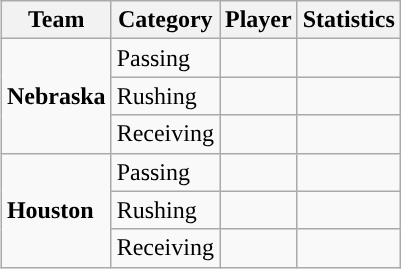<table class="wikitable" style="float: right;">
<tr>
<th>Team</th>
<th>Category</th>
<th>Player</th>
<th>Statistics</th>
</tr>
<tr>
<td rowspan=3><strong>Nebraska</strong></td>
<td>Passing</td>
<td></td>
<td></td>
</tr>
<tr>
<td>Rushing</td>
<td></td>
<td></td>
</tr>
<tr>
<td>Receiving</td>
<td></td>
<td></td>
</tr>
<tr>
<td rowspan=3><strong>Houston</strong></td>
<td>Passing</td>
<td></td>
<td></td>
</tr>
<tr>
<td>Rushing</td>
<td></td>
<td></td>
</tr>
<tr>
<td>Receiving</td>
<td></td>
<td></td>
</tr>
</table>
